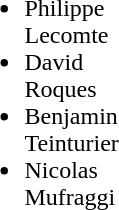<table>
<tr>
<td width="130" valign="top"><br><ul><li>Philippe Lecomte</li><li>David Roques</li><li>Benjamin Teinturier</li><li>Nicolas Mufraggi</li></ul></td>
<td width="50"> </td>
<td width="130" valign="top"></td>
</tr>
</table>
